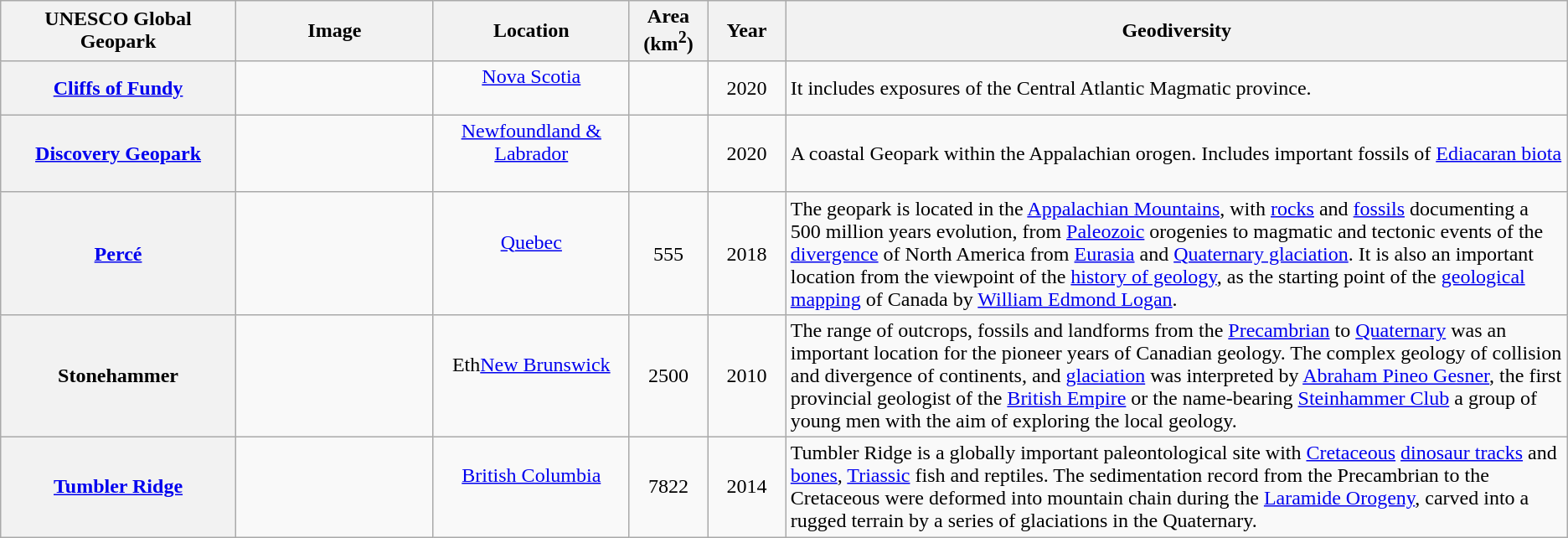<table class="wikitable sortable plainrowheaders">
<tr>
<th scope="col" style="width:15%;">UNESCO Global Geopark</th>
<th scope="col" class="unsortable" style="width:150px;">Image</th>
<th scope="col" style="width:12.5%;">Location</th>
<th scope="col" style="width:5%;">Area<br>(km<sup>2</sup>)<br></th>
<th scope="col" style="width:5%;">Year</th>
<th scope="col" class="unsortable">Geodiversity</th>
</tr>
<tr>
<th scope="row"><a href='#'>Cliffs of Fundy</a></th>
<td></td>
<td align="center"><a href='#'>Nova Scotia</a><br><br><small></small></td>
<td align="center"></td>
<td align="center">2020</td>
<td>It includes exposures of the Central Atlantic Magmatic province.</td>
</tr>
<tr>
<th scope="row"><a href='#'>Discovery Geopark</a></th>
<td></td>
<td align="center"><a href='#'>Newfoundland & Labrador</a><br><br><small></small></td>
<td align="center"></td>
<td align="center">2020</td>
<td>A coastal Geopark within the Appalachian orogen. Includes important fossils of <a href='#'>Ediacaran biota</a></td>
</tr>
<tr>
<th scope="row"><a href='#'>Percé</a></th>
<td></td>
<td align="center"><a href='#'>Quebec</a><br><br><small></small></td>
<td align="center">555</td>
<td align="center">2018</td>
<td>The geopark is located in the <a href='#'>Appalachian Mountains</a>, with <a href='#'>rocks</a> and <a href='#'>fossils</a> documenting a 500 million years evolution, from <a href='#'>Paleozoic</a> orogenies to magmatic and tectonic events of the <a href='#'>divergence</a> of North America from <a href='#'>Eurasia</a> and <a href='#'>Quaternary glaciation</a>. It is also an important location from the viewpoint of the <a href='#'>history of geology</a>, as the starting point of the <a href='#'>geological mapping</a> of Canada by <a href='#'>William Edmond Logan</a>.</td>
</tr>
<tr>
<th scope="row">Stonehammer</th>
<td></td>
<td align="center"><span>Eth</span><a href='#'>New Brunswick</a><br><br><small></small></td>
<td align="center">2500</td>
<td align="center">2010</td>
<td>The range of outcrops, fossils and landforms from the <a href='#'>Precambrian</a> to <a href='#'>Quaternary</a> was an important location for the pioneer years of Canadian geology. The complex geology of collision and divergence of continents, and <a href='#'>glaciation</a>  was interpreted by <a href='#'>Abraham Pineo Gesner</a>, the first provincial geologist of the <a href='#'>British Empire</a> or the name-bearing <a href='#'>Steinhammer Club</a> a group of young men with the aim of exploring the local geology.</td>
</tr>
<tr>
<th scope="row"><a href='#'>Tumbler Ridge</a></th>
<td></td>
<td align="center"><a href='#'>British Columbia</a><br><br><small></small></td>
<td align="center">7822</td>
<td align="center">2014</td>
<td>Tumbler Ridge is a globally important paleontological site with <a href='#'>Cretaceous</a> <a href='#'>dinosaur tracks</a> and <a href='#'>bones</a>, <a href='#'>Triassic</a> fish and reptiles. The sedimentation record from the Precambrian to the Cretaceous were deformed into mountain chain during the <a href='#'>Laramide Orogeny</a>,  carved into a rugged terrain by a series of glaciations in the Quaternary.</td>
</tr>
</table>
